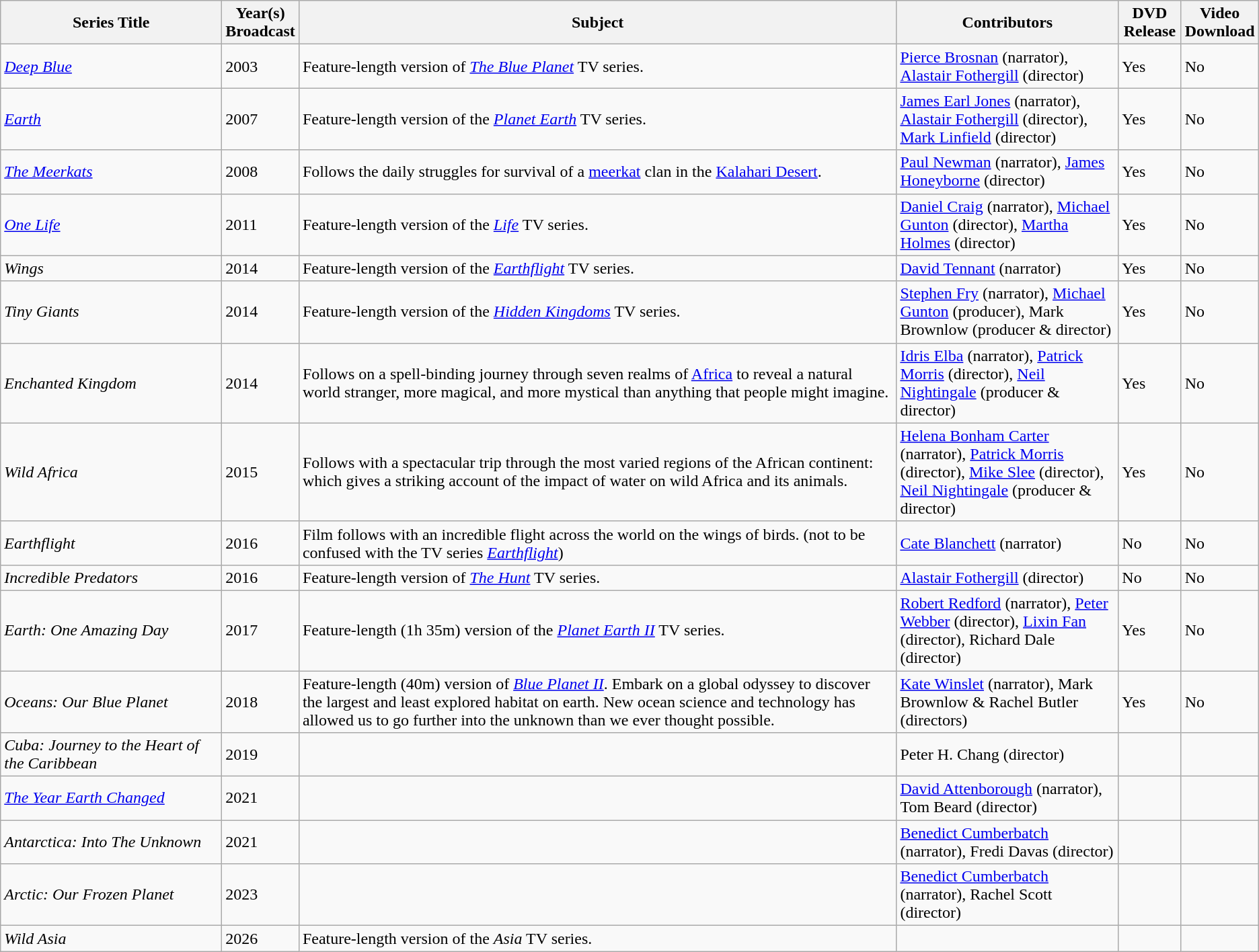<table class="wikitable sortable">
<tr>
<th style="width: 18%;">Series Title</th>
<th style="width: 5%;">Year(s) Broadcast</th>
<th style="width: 49%;">Subject</th>
<th style="width: 18%;">Contributors</th>
<th style="width: 5%;">DVD Release</th>
<th style="width: 5%;">Video Download</th>
</tr>
<tr>
<td><em><a href='#'>Deep Blue</a></em></td>
<td>2003</td>
<td>Feature-length version of <em><a href='#'>The Blue Planet</a></em> TV series.</td>
<td><a href='#'>Pierce Brosnan</a> (narrator),  <a href='#'>Alastair Fothergill</a> (director)</td>
<td>Yes</td>
<td>No</td>
</tr>
<tr>
<td><em><a href='#'>Earth</a></em></td>
<td>2007</td>
<td>Feature-length version of the <em><a href='#'>Planet Earth</a></em> TV series.</td>
<td><a href='#'>James Earl Jones</a> (narrator), <a href='#'>Alastair Fothergill</a> (director), <a href='#'>Mark Linfield</a> (director)</td>
<td>Yes</td>
<td>No</td>
</tr>
<tr>
<td><em><a href='#'>The Meerkats</a></em></td>
<td>2008</td>
<td>Follows the daily struggles for survival of a <a href='#'>meerkat</a> clan in the <a href='#'>Kalahari Desert</a>.</td>
<td><a href='#'>Paul Newman</a> (narrator), <a href='#'>James Honeyborne</a> (director)</td>
<td>Yes</td>
<td>No</td>
</tr>
<tr>
<td><em><a href='#'>One Life</a></em></td>
<td>2011</td>
<td>Feature-length version of the <em><a href='#'>Life</a></em> TV series.</td>
<td><a href='#'>Daniel Craig</a> (narrator), <a href='#'>Michael Gunton</a> (director), <a href='#'>Martha Holmes</a> (director)</td>
<td>Yes</td>
<td>No</td>
</tr>
<tr>
<td><em>Wings</em></td>
<td>2014</td>
<td>Feature-length version of the <em><a href='#'>Earthflight</a></em> TV series.</td>
<td><a href='#'>David Tennant</a> (narrator)</td>
<td>Yes</td>
<td>No</td>
</tr>
<tr>
<td><em>Tiny Giants</em></td>
<td>2014</td>
<td>Feature-length version of the <em><a href='#'>Hidden Kingdoms</a></em> TV series.</td>
<td><a href='#'>Stephen Fry</a> (narrator), <a href='#'>Michael Gunton</a> (producer), Mark Brownlow (producer & director)</td>
<td>Yes</td>
<td>No</td>
</tr>
<tr>
<td><em>Enchanted Kingdom</em></td>
<td>2014</td>
<td>Follows on a spell-binding journey through seven realms of <a href='#'>Africa</a> to reveal a natural world stranger, more magical, and more mystical than anything that people might imagine.</td>
<td><a href='#'>Idris Elba</a> (narrator), <a href='#'>Patrick Morris</a> (director), <a href='#'>Neil Nightingale</a> (producer & director)</td>
<td>Yes</td>
<td>No</td>
</tr>
<tr>
<td><em>Wild Africa</em></td>
<td>2015</td>
<td>Follows with a spectacular trip through the most varied regions of the African continent: which gives a striking account of the impact of water on wild Africa and its animals.</td>
<td><a href='#'>Helena Bonham Carter</a> (narrator), <a href='#'>Patrick Morris</a> (director), <a href='#'>Mike Slee</a> (director), <a href='#'>Neil Nightingale</a> (producer & director)</td>
<td>Yes</td>
<td>No</td>
</tr>
<tr>
<td><em>Earthflight</em></td>
<td>2016</td>
<td>Film follows with an incredible flight across the world on the wings of birds. (not to be confused with the TV series <em><a href='#'>Earthflight</a></em>)</td>
<td><a href='#'>Cate Blanchett</a> (narrator)</td>
<td>No</td>
<td>No</td>
</tr>
<tr>
<td><em>Incredible Predators</em></td>
<td>2016</td>
<td>Feature-length version of <em><a href='#'>The Hunt</a></em> TV series.</td>
<td><a href='#'>Alastair Fothergill</a> (director)</td>
<td>No</td>
<td>No</td>
</tr>
<tr>
<td><em>Earth: One Amazing Day</em></td>
<td>2017</td>
<td>Feature-length (1h 35m) version of the <em><a href='#'>Planet Earth II</a></em> TV series.</td>
<td><a href='#'>Robert Redford</a> (narrator), <a href='#'>Peter Webber</a> (director), <a href='#'>Lixin Fan</a> (director), Richard Dale (director)</td>
<td>Yes</td>
<td>No</td>
</tr>
<tr>
<td><em>Oceans: Our Blue Planet</em></td>
<td>2018</td>
<td>Feature-length (40m) version of <em><a href='#'>Blue Planet II</a></em>. Embark on a global odyssey to discover the largest and least explored habitat on earth. New ocean science and technology has allowed us to go further into the unknown than we ever thought possible.</td>
<td><a href='#'>Kate Winslet</a> (narrator), Mark Brownlow & Rachel Butler (directors)</td>
<td>Yes</td>
<td>No</td>
</tr>
<tr>
<td><em>Cuba: Journey to the Heart of the Caribbean</em></td>
<td>2019</td>
<td></td>
<td>Peter H. Chang (director)</td>
<td></td>
<td></td>
</tr>
<tr>
<td><em><a href='#'>The Year Earth Changed</a></em></td>
<td>2021</td>
<td></td>
<td><a href='#'>David Attenborough</a> (narrator), Tom Beard (director)</td>
<td></td>
<td></td>
</tr>
<tr>
<td><em>Antarctica: Into The Unknown</em></td>
<td>2021</td>
<td></td>
<td><a href='#'>Benedict Cumberbatch</a> (narrator), Fredi Davas (director)</td>
<td></td>
<td></td>
</tr>
<tr>
<td><em>Arctic: Our Frozen Planet</em></td>
<td>2023</td>
<td></td>
<td><a href='#'>Benedict Cumberbatch</a> (narrator), Rachel Scott (director)</td>
<td></td>
<td></td>
</tr>
<tr>
<td><em>Wild Asia</em></td>
<td>2026</td>
<td>Feature-length version of the <em>Asia</em> TV series.</td>
<td></td>
<td></td>
<td></td>
</tr>
</table>
